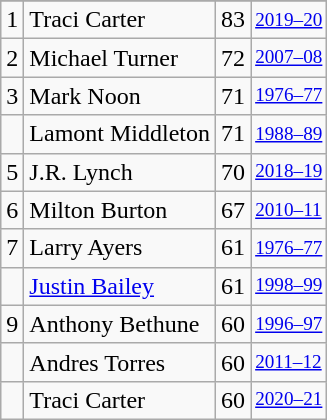<table class="wikitable">
<tr>
</tr>
<tr>
<td>1</td>
<td>Traci Carter</td>
<td>83</td>
<td style="font-size:80%;"><a href='#'>2019–20</a></td>
</tr>
<tr>
<td>2</td>
<td>Michael Turner</td>
<td>72</td>
<td style="font-size:80%;"><a href='#'>2007–08</a></td>
</tr>
<tr>
<td>3</td>
<td>Mark Noon</td>
<td>71</td>
<td style="font-size:80%;"><a href='#'>1976–77</a></td>
</tr>
<tr>
<td></td>
<td>Lamont Middleton</td>
<td>71</td>
<td style="font-size:80%;"><a href='#'>1988–89</a></td>
</tr>
<tr>
<td>5</td>
<td>J.R. Lynch</td>
<td>70</td>
<td style="font-size:80%;"><a href='#'>2018–19</a></td>
</tr>
<tr>
<td>6</td>
<td>Milton Burton</td>
<td>67</td>
<td style="font-size:80%;"><a href='#'>2010–11</a></td>
</tr>
<tr>
<td>7</td>
<td>Larry Ayers</td>
<td>61</td>
<td style="font-size:80%;"><a href='#'>1976–77</a></td>
</tr>
<tr>
<td></td>
<td><a href='#'>Justin Bailey</a></td>
<td>61</td>
<td style="font-size:80%;"><a href='#'>1998–99</a></td>
</tr>
<tr>
<td>9</td>
<td>Anthony Bethune</td>
<td>60</td>
<td style="font-size:80%;"><a href='#'>1996–97</a></td>
</tr>
<tr>
<td></td>
<td>Andres Torres</td>
<td>60</td>
<td style="font-size:80%;"><a href='#'>2011–12</a></td>
</tr>
<tr>
<td></td>
<td>Traci Carter</td>
<td>60</td>
<td style="font-size:80%;"><a href='#'>2020–21</a></td>
</tr>
</table>
